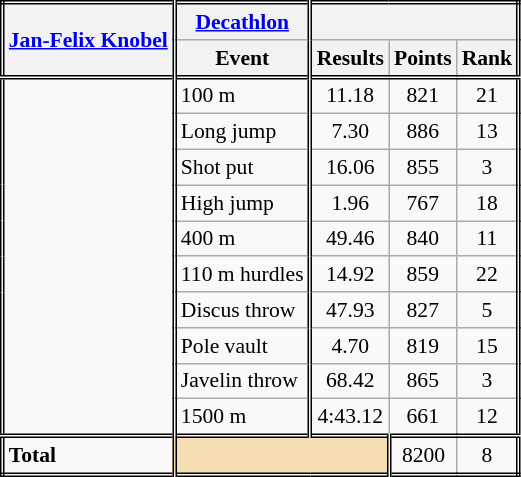<table class=wikitable style="font-size:90%; border: double;">
<tr>
<th style="border-right:double" rowspan="2"><a href='#'>Jan-Felix Knobel</a></th>
<th style="border-right:double"><a href='#'>Decathlon</a></th>
<th colspan="3"></th>
</tr>
<tr>
<th style="border-right:double">Event</th>
<th>Results</th>
<th>Points</th>
<th>Rank</th>
</tr>
<tr style="border-top: double;">
<td style="border-right:double" rowspan="10"></td>
<td style="border-right:double">100 m</td>
<td align=center>11.18</td>
<td align=center>821</td>
<td align=center>21</td>
</tr>
<tr>
<td style="border-right:double">Long jump</td>
<td align=center>7.30</td>
<td align=center>886</td>
<td align=center>13</td>
</tr>
<tr>
<td style="border-right:double">Shot put</td>
<td align=center>16.06</td>
<td align=center>855</td>
<td align=center>3</td>
</tr>
<tr>
<td style="border-right:double">High jump</td>
<td align=center>1.96</td>
<td align=center>767</td>
<td align=center>18</td>
</tr>
<tr>
<td style="border-right:double">400 m</td>
<td align=center>49.46</td>
<td align=center>840</td>
<td align=center>11</td>
</tr>
<tr>
<td style="border-right:double">110 m hurdles</td>
<td align=center>14.92</td>
<td align=center>859</td>
<td align=center>22</td>
</tr>
<tr>
<td style="border-right:double">Discus throw</td>
<td align=center>47.93</td>
<td align=center>827</td>
<td align=center>5</td>
</tr>
<tr>
<td style="border-right:double">Pole vault</td>
<td align=center>4.70</td>
<td align=center>819</td>
<td align=center>15</td>
</tr>
<tr>
<td style="border-right:double">Javelin throw</td>
<td align=center>68.42</td>
<td align=center>865</td>
<td align=center>3</td>
</tr>
<tr>
<td style="border-right:double">1500 m</td>
<td align=center>4:43.12</td>
<td align=center>661</td>
<td align=center>12</td>
</tr>
<tr style="border-top: double;">
<td style="border-right:double"><strong>Total</strong></td>
<td colspan="2" style="background:wheat; border-right:double;"></td>
<td align=center>8200</td>
<td align=center>8</td>
</tr>
</table>
